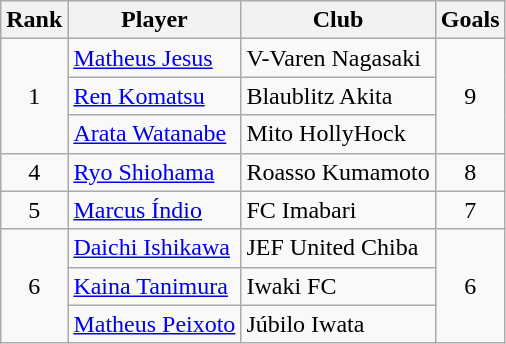<table class="wikitable" style="text-align:center">
<tr>
<th>Rank</th>
<th>Player</th>
<th>Club</th>
<th>Goals</th>
</tr>
<tr>
<td rowspan=3>1</td>
<td align=left> <a href='#'>Matheus Jesus</a></td>
<td align=left>V-Varen Nagasaki</td>
<td rowspan=3>9</td>
</tr>
<tr>
<td align=left> <a href='#'>Ren Komatsu</a></td>
<td align=left>Blaublitz Akita</td>
</tr>
<tr>
<td align=left> <a href='#'>Arata Watanabe</a></td>
<td align=left>Mito HollyHock</td>
</tr>
<tr>
<td rowspan=1>4</td>
<td align=left> <a href='#'>Ryo Shiohama</a></td>
<td align=left>Roasso Kumamoto</td>
<td rowspan=1>8</td>
</tr>
<tr>
<td rowspan=1>5</td>
<td align=left> <a href='#'>Marcus Índio</a></td>
<td align=left>FC Imabari</td>
<td rowspan=1>7</td>
</tr>
<tr>
<td rowspan=3>6</td>
<td align=left> <a href='#'>Daichi Ishikawa</a></td>
<td align=left>JEF United Chiba</td>
<td rowspan=3>6</td>
</tr>
<tr>
<td align=left> <a href='#'>Kaina Tanimura</a></td>
<td align=left>Iwaki FC</td>
</tr>
<tr>
<td align=left> <a href='#'>Matheus Peixoto</a></td>
<td align=left>Júbilo Iwata</td>
</tr>
</table>
